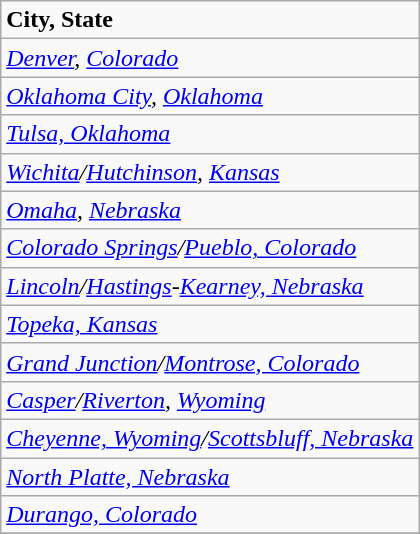<table class="wikitable">
<tr>
<td><strong>City, State</strong></td>
</tr>
<tr>
<td><em><a href='#'>Denver</a>, <a href='#'>Colorado</a></em></td>
</tr>
<tr>
<td><em><a href='#'>Oklahoma City</a>, <a href='#'>Oklahoma</a></em></td>
</tr>
<tr>
<td><em><a href='#'>Tulsa, Oklahoma</a></em></td>
</tr>
<tr>
<td><em><a href='#'>Wichita</a>/<a href='#'>Hutchinson</a>, <a href='#'>Kansas</a></em></td>
</tr>
<tr>
<td><em><a href='#'>Omaha</a>, <a href='#'>Nebraska</a></em></td>
</tr>
<tr>
<td><em><a href='#'>Colorado Springs</a>/<a href='#'>Pueblo, Colorado</a></em></td>
</tr>
<tr>
<td><em><a href='#'>Lincoln</a>/<a href='#'>Hastings</a>-<a href='#'>Kearney, Nebraska</a></em></td>
</tr>
<tr>
<td><em><a href='#'>Topeka, Kansas</a></em></td>
</tr>
<tr>
<td><em><a href='#'>Grand Junction</a>/<a href='#'>Montrose, Colorado</a></em></td>
</tr>
<tr>
<td><em><a href='#'>Casper</a>/<a href='#'>Riverton</a>, <a href='#'>Wyoming</a></em></td>
</tr>
<tr>
<td><em><a href='#'>Cheyenne, Wyoming</a>/<a href='#'>Scottsbluff, Nebraska</a></em></td>
</tr>
<tr>
<td><em><a href='#'>North Platte, Nebraska</a></em></td>
</tr>
<tr>
<td><em><a href='#'>Durango, Colorado</a></em></td>
</tr>
<tr>
</tr>
</table>
